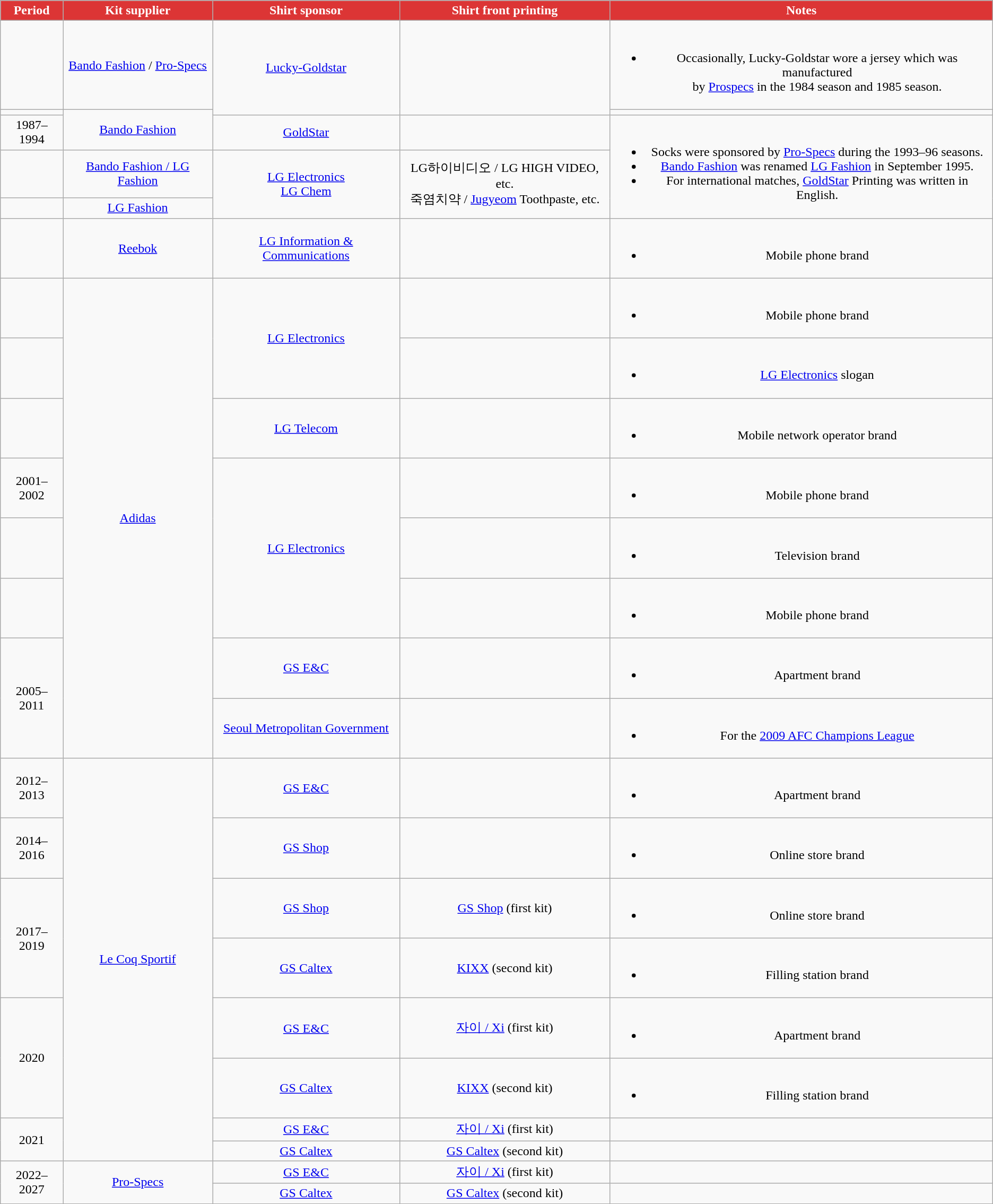<table class="wikitable sortable" style="text-align:center">
<tr>
<th style="color:#FFFFFF; background:#DC3535;">Period</th>
<th style="color:#FFFFFF; background:#DC3535;">Kit supplier</th>
<th style="color:#FFFFFF; background:#DC3535;">Shirt sponsor</th>
<th style="color:#FFFFFF; background:#DC3535;">Shirt front printing</th>
<th style="color:#FFFFFF; background:#DC3535;">Notes</th>
</tr>
<tr>
<td></td>
<td><a href='#'>Bando Fashion</a> / <a href='#'>Pro-Specs</a></td>
<td rowspan="2"><a href='#'>Lucky-Goldstar</a></td>
<td rowspan="2"></td>
<td><br><ul><li>Occasionally, Lucky-Goldstar wore a jersey which was manufactured<br>by <a href='#'>Prospecs</a> in the 1984 season and 1985 season.</li></ul></td>
</tr>
<tr>
<td></td>
<td rowspan="2"><a href='#'>Bando Fashion</a></td>
<td></td>
</tr>
<tr>
<td>1987–1994</td>
<td><a href='#'>GoldStar</a></td>
<td></td>
<td rowspan="3"><br><ul><li>Socks were sponsored by <a href='#'>Pro-Specs</a> during the 1993–96 seasons.</li><li><a href='#'>Bando Fashion</a> was renamed <a href='#'>LG Fashion</a> in September 1995.</li><li>For international matches, <a href='#'>GoldStar</a> Printing was written in English.</li></ul></td>
</tr>
<tr>
<td></td>
<td><a href='#'>Bando Fashion / LG Fashion</a></td>
<td rowspan="2"><a href='#'>LG Electronics</a><br><a href='#'>LG Chem</a></td>
<td rowspan="2" style="text-align:center;">LG하이비디오 / LG HIGH VIDEO, etc.<br> 죽염치약 / <a href='#'>Jugyeom</a> Toothpaste, etc.</td>
</tr>
<tr>
<td></td>
<td><a href='#'>LG Fashion</a></td>
</tr>
<tr>
<td></td>
<td><a href='#'>Reebok</a></td>
<td><a href='#'>LG Information & Communications</a></td>
<td></td>
<td><br><ul><li>Mobile phone brand</li></ul></td>
</tr>
<tr>
<td></td>
<td rowspan=8><a href='#'>Adidas</a></td>
<td rowspan=2><a href='#'>LG Electronics</a></td>
<td></td>
<td><br><ul><li>Mobile phone brand</li></ul></td>
</tr>
<tr>
<td></td>
<td></td>
<td><br><ul><li><a href='#'>LG Electronics</a> slogan</li></ul></td>
</tr>
<tr>
<td></td>
<td><a href='#'>LG Telecom</a></td>
<td></td>
<td><br><ul><li>Mobile network operator brand</li></ul></td>
</tr>
<tr>
<td>2001–2002</td>
<td rowspan=3><a href='#'>LG Electronics</a></td>
<td></td>
<td><br><ul><li>Mobile phone brand</li></ul></td>
</tr>
<tr>
<td></td>
<td></td>
<td><br><ul><li>Television brand</li></ul></td>
</tr>
<tr>
<td></td>
<td></td>
<td><br><ul><li>Mobile phone brand</li></ul></td>
</tr>
<tr>
<td rowspan=2>2005–2011</td>
<td><a href='#'>GS E&C</a></td>
<td></td>
<td><br><ul><li>Apartment brand</li></ul></td>
</tr>
<tr>
<td><a href='#'>Seoul Metropolitan Government</a></td>
<td></td>
<td><br><ul><li>For the <a href='#'>2009 AFC Champions League</a></li></ul></td>
</tr>
<tr>
<td>2012–2013</td>
<td rowspan=8><a href='#'>Le Coq Sportif</a></td>
<td><a href='#'>GS E&C</a></td>
<td></td>
<td><br><ul><li>Apartment brand</li></ul></td>
</tr>
<tr>
<td>2014–2016</td>
<td><a href='#'>GS Shop</a></td>
<td></td>
<td><br><ul><li>Online store brand</li></ul></td>
</tr>
<tr>
<td rowspan=2>2017–2019</td>
<td><a href='#'>GS Shop</a></td>
<td style="text-align:center;"><a href='#'>GS Shop</a> (first kit)</td>
<td><br><ul><li>Online store brand</li></ul></td>
</tr>
<tr>
<td><a href='#'>GS Caltex</a></td>
<td style="text-align:center;"><a href='#'>KIXX</a> (second kit)</td>
<td><br><ul><li>Filling station brand</li></ul></td>
</tr>
<tr>
<td rowspan=2 style="text-align:center;">2020</td>
<td><a href='#'>GS E&C</a></td>
<td style="text-align:center;"><a href='#'>자이 / Xi</a> (first kit)</td>
<td><br><ul><li>Apartment brand</li></ul></td>
</tr>
<tr>
<td><a href='#'>GS Caltex</a></td>
<td style="text-align:center;"><a href='#'>KIXX</a> (second kit)</td>
<td><br><ul><li>Filling station brand</li></ul></td>
</tr>
<tr>
<td rowspan=2 style="text-align:center;">2021</td>
<td><a href='#'>GS E&C</a></td>
<td style="text-align:center;"><a href='#'>자이 / Xi</a> (first kit)</td>
<td></td>
</tr>
<tr>
<td><a href='#'>GS Caltex</a></td>
<td style="text-align:center;"><a href='#'>GS Caltex</a> (second kit)</td>
<td></td>
</tr>
<tr>
<td rowspan=2>2022–2027</td>
<td rowspan=2><a href='#'>Pro-Specs</a></td>
<td><a href='#'>GS E&C</a></td>
<td style="text-align:center;"><a href='#'>자이 / Xi</a> (first kit)</td>
<td></td>
</tr>
<tr>
<td><a href='#'>GS Caltex</a></td>
<td style="text-align:center;"><a href='#'>GS Caltex</a> (second kit)</td>
<td></td>
</tr>
</table>
